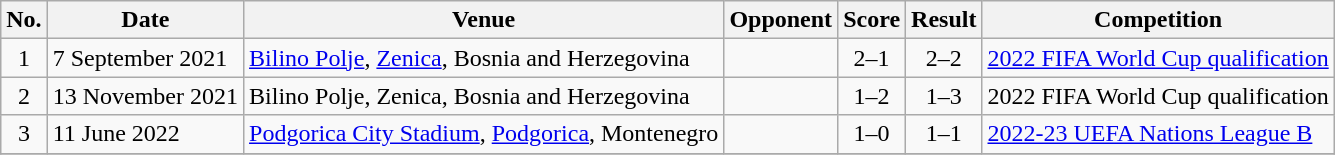<table class="wikitable sortable">
<tr>
<th scope="col">No.</th>
<th scope="col">Date</th>
<th scope="col">Venue</th>
<th scope="col">Opponent</th>
<th scope="col">Score</th>
<th scope="col">Result</th>
<th scope="col">Competition</th>
</tr>
<tr>
<td align="center">1</td>
<td>7 September 2021</td>
<td><a href='#'>Bilino Polje</a>, <a href='#'>Zenica</a>, Bosnia and Herzegovina</td>
<td></td>
<td align="center">2–1</td>
<td align="center">2–2</td>
<td><a href='#'>2022 FIFA World Cup qualification</a></td>
</tr>
<tr>
<td align="center">2</td>
<td>13 November 2021</td>
<td>Bilino Polje, Zenica, Bosnia and Herzegovina</td>
<td></td>
<td align="center">1–2</td>
<td align="center">1–3</td>
<td>2022 FIFA World Cup qualification</td>
</tr>
<tr>
<td align="center">3</td>
<td>11 June 2022</td>
<td><a href='#'>Podgorica City Stadium</a>, <a href='#'>Podgorica</a>, Montenegro</td>
<td></td>
<td align="center">1–0</td>
<td align="center">1–1</td>
<td><a href='#'>2022-23 UEFA Nations League B</a></td>
</tr>
<tr>
</tr>
</table>
